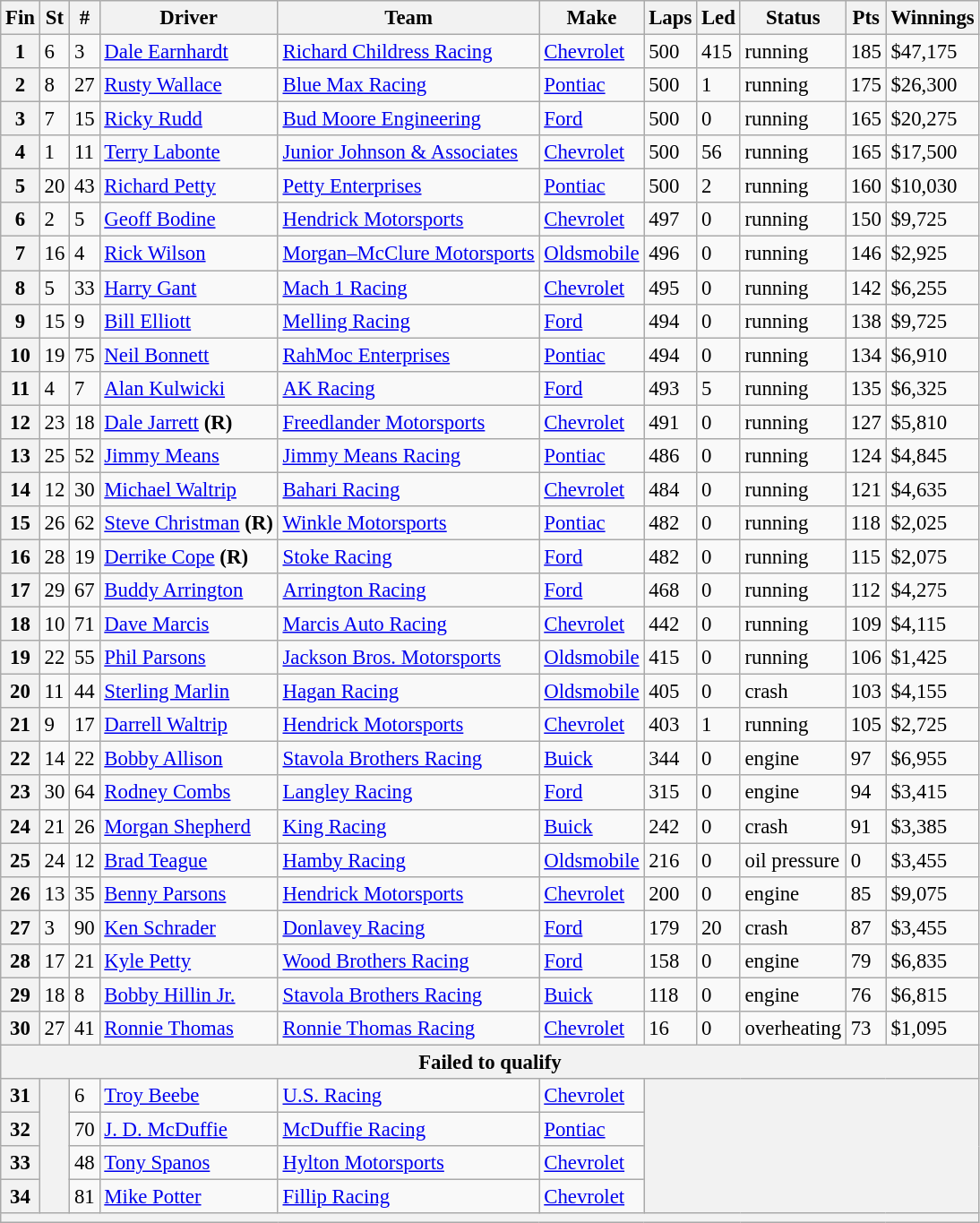<table class="wikitable" style="font-size:95%">
<tr>
<th>Fin</th>
<th>St</th>
<th>#</th>
<th>Driver</th>
<th>Team</th>
<th>Make</th>
<th>Laps</th>
<th>Led</th>
<th>Status</th>
<th>Pts</th>
<th>Winnings</th>
</tr>
<tr>
<th>1</th>
<td>6</td>
<td>3</td>
<td><a href='#'>Dale Earnhardt</a></td>
<td><a href='#'>Richard Childress Racing</a></td>
<td><a href='#'>Chevrolet</a></td>
<td>500</td>
<td>415</td>
<td>running</td>
<td>185</td>
<td>$47,175</td>
</tr>
<tr>
<th>2</th>
<td>8</td>
<td>27</td>
<td><a href='#'>Rusty Wallace</a></td>
<td><a href='#'>Blue Max Racing</a></td>
<td><a href='#'>Pontiac</a></td>
<td>500</td>
<td>1</td>
<td>running</td>
<td>175</td>
<td>$26,300</td>
</tr>
<tr>
<th>3</th>
<td>7</td>
<td>15</td>
<td><a href='#'>Ricky Rudd</a></td>
<td><a href='#'>Bud Moore Engineering</a></td>
<td><a href='#'>Ford</a></td>
<td>500</td>
<td>0</td>
<td>running</td>
<td>165</td>
<td>$20,275</td>
</tr>
<tr>
<th>4</th>
<td>1</td>
<td>11</td>
<td><a href='#'>Terry Labonte</a></td>
<td><a href='#'>Junior Johnson & Associates</a></td>
<td><a href='#'>Chevrolet</a></td>
<td>500</td>
<td>56</td>
<td>running</td>
<td>165</td>
<td>$17,500</td>
</tr>
<tr>
<th>5</th>
<td>20</td>
<td>43</td>
<td><a href='#'>Richard Petty</a></td>
<td><a href='#'>Petty Enterprises</a></td>
<td><a href='#'>Pontiac</a></td>
<td>500</td>
<td>2</td>
<td>running</td>
<td>160</td>
<td>$10,030</td>
</tr>
<tr>
<th>6</th>
<td>2</td>
<td>5</td>
<td><a href='#'>Geoff Bodine</a></td>
<td><a href='#'>Hendrick Motorsports</a></td>
<td><a href='#'>Chevrolet</a></td>
<td>497</td>
<td>0</td>
<td>running</td>
<td>150</td>
<td>$9,725</td>
</tr>
<tr>
<th>7</th>
<td>16</td>
<td>4</td>
<td><a href='#'>Rick Wilson</a></td>
<td><a href='#'>Morgan–McClure Motorsports</a></td>
<td><a href='#'>Oldsmobile</a></td>
<td>496</td>
<td>0</td>
<td>running</td>
<td>146</td>
<td>$2,925</td>
</tr>
<tr>
<th>8</th>
<td>5</td>
<td>33</td>
<td><a href='#'>Harry Gant</a></td>
<td><a href='#'>Mach 1 Racing</a></td>
<td><a href='#'>Chevrolet</a></td>
<td>495</td>
<td>0</td>
<td>running</td>
<td>142</td>
<td>$6,255</td>
</tr>
<tr>
<th>9</th>
<td>15</td>
<td>9</td>
<td><a href='#'>Bill Elliott</a></td>
<td><a href='#'>Melling Racing</a></td>
<td><a href='#'>Ford</a></td>
<td>494</td>
<td>0</td>
<td>running</td>
<td>138</td>
<td>$9,725</td>
</tr>
<tr>
<th>10</th>
<td>19</td>
<td>75</td>
<td><a href='#'>Neil Bonnett</a></td>
<td><a href='#'>RahMoc Enterprises</a></td>
<td><a href='#'>Pontiac</a></td>
<td>494</td>
<td>0</td>
<td>running</td>
<td>134</td>
<td>$6,910</td>
</tr>
<tr>
<th>11</th>
<td>4</td>
<td>7</td>
<td><a href='#'>Alan Kulwicki</a></td>
<td><a href='#'>AK Racing</a></td>
<td><a href='#'>Ford</a></td>
<td>493</td>
<td>5</td>
<td>running</td>
<td>135</td>
<td>$6,325</td>
</tr>
<tr>
<th>12</th>
<td>23</td>
<td>18</td>
<td><a href='#'>Dale Jarrett</a> <strong>(R)</strong></td>
<td><a href='#'>Freedlander Motorsports</a></td>
<td><a href='#'>Chevrolet</a></td>
<td>491</td>
<td>0</td>
<td>running</td>
<td>127</td>
<td>$5,810</td>
</tr>
<tr>
<th>13</th>
<td>25</td>
<td>52</td>
<td><a href='#'>Jimmy Means</a></td>
<td><a href='#'>Jimmy Means Racing</a></td>
<td><a href='#'>Pontiac</a></td>
<td>486</td>
<td>0</td>
<td>running</td>
<td>124</td>
<td>$4,845</td>
</tr>
<tr>
<th>14</th>
<td>12</td>
<td>30</td>
<td><a href='#'>Michael Waltrip</a></td>
<td><a href='#'>Bahari Racing</a></td>
<td><a href='#'>Chevrolet</a></td>
<td>484</td>
<td>0</td>
<td>running</td>
<td>121</td>
<td>$4,635</td>
</tr>
<tr>
<th>15</th>
<td>26</td>
<td>62</td>
<td><a href='#'>Steve Christman</a> <strong>(R)</strong></td>
<td><a href='#'>Winkle Motorsports</a></td>
<td><a href='#'>Pontiac</a></td>
<td>482</td>
<td>0</td>
<td>running</td>
<td>118</td>
<td>$2,025</td>
</tr>
<tr>
<th>16</th>
<td>28</td>
<td>19</td>
<td><a href='#'>Derrike Cope</a> <strong>(R)</strong></td>
<td><a href='#'>Stoke Racing</a></td>
<td><a href='#'>Ford</a></td>
<td>482</td>
<td>0</td>
<td>running</td>
<td>115</td>
<td>$2,075</td>
</tr>
<tr>
<th>17</th>
<td>29</td>
<td>67</td>
<td><a href='#'>Buddy Arrington</a></td>
<td><a href='#'>Arrington Racing</a></td>
<td><a href='#'>Ford</a></td>
<td>468</td>
<td>0</td>
<td>running</td>
<td>112</td>
<td>$4,275</td>
</tr>
<tr>
<th>18</th>
<td>10</td>
<td>71</td>
<td><a href='#'>Dave Marcis</a></td>
<td><a href='#'>Marcis Auto Racing</a></td>
<td><a href='#'>Chevrolet</a></td>
<td>442</td>
<td>0</td>
<td>running</td>
<td>109</td>
<td>$4,115</td>
</tr>
<tr>
<th>19</th>
<td>22</td>
<td>55</td>
<td><a href='#'>Phil Parsons</a></td>
<td><a href='#'>Jackson Bros. Motorsports</a></td>
<td><a href='#'>Oldsmobile</a></td>
<td>415</td>
<td>0</td>
<td>running</td>
<td>106</td>
<td>$1,425</td>
</tr>
<tr>
<th>20</th>
<td>11</td>
<td>44</td>
<td><a href='#'>Sterling Marlin</a></td>
<td><a href='#'>Hagan Racing</a></td>
<td><a href='#'>Oldsmobile</a></td>
<td>405</td>
<td>0</td>
<td>crash</td>
<td>103</td>
<td>$4,155</td>
</tr>
<tr>
<th>21</th>
<td>9</td>
<td>17</td>
<td><a href='#'>Darrell Waltrip</a></td>
<td><a href='#'>Hendrick Motorsports</a></td>
<td><a href='#'>Chevrolet</a></td>
<td>403</td>
<td>1</td>
<td>running</td>
<td>105</td>
<td>$2,725</td>
</tr>
<tr>
<th>22</th>
<td>14</td>
<td>22</td>
<td><a href='#'>Bobby Allison</a></td>
<td><a href='#'>Stavola Brothers Racing</a></td>
<td><a href='#'>Buick</a></td>
<td>344</td>
<td>0</td>
<td>engine</td>
<td>97</td>
<td>$6,955</td>
</tr>
<tr>
<th>23</th>
<td>30</td>
<td>64</td>
<td><a href='#'>Rodney Combs</a></td>
<td><a href='#'>Langley Racing</a></td>
<td><a href='#'>Ford</a></td>
<td>315</td>
<td>0</td>
<td>engine</td>
<td>94</td>
<td>$3,415</td>
</tr>
<tr>
<th>24</th>
<td>21</td>
<td>26</td>
<td><a href='#'>Morgan Shepherd</a></td>
<td><a href='#'>King Racing</a></td>
<td><a href='#'>Buick</a></td>
<td>242</td>
<td>0</td>
<td>crash</td>
<td>91</td>
<td>$3,385</td>
</tr>
<tr>
<th>25</th>
<td>24</td>
<td>12</td>
<td><a href='#'>Brad Teague</a></td>
<td><a href='#'>Hamby Racing</a></td>
<td><a href='#'>Oldsmobile</a></td>
<td>216</td>
<td>0</td>
<td>oil pressure</td>
<td>0</td>
<td>$3,455</td>
</tr>
<tr>
<th>26</th>
<td>13</td>
<td>35</td>
<td><a href='#'>Benny Parsons</a></td>
<td><a href='#'>Hendrick Motorsports</a></td>
<td><a href='#'>Chevrolet</a></td>
<td>200</td>
<td>0</td>
<td>engine</td>
<td>85</td>
<td>$9,075</td>
</tr>
<tr>
<th>27</th>
<td>3</td>
<td>90</td>
<td><a href='#'>Ken Schrader</a></td>
<td><a href='#'>Donlavey Racing</a></td>
<td><a href='#'>Ford</a></td>
<td>179</td>
<td>20</td>
<td>crash</td>
<td>87</td>
<td>$3,455</td>
</tr>
<tr>
<th>28</th>
<td>17</td>
<td>21</td>
<td><a href='#'>Kyle Petty</a></td>
<td><a href='#'>Wood Brothers Racing</a></td>
<td><a href='#'>Ford</a></td>
<td>158</td>
<td>0</td>
<td>engine</td>
<td>79</td>
<td>$6,835</td>
</tr>
<tr>
<th>29</th>
<td>18</td>
<td>8</td>
<td><a href='#'>Bobby Hillin Jr.</a></td>
<td><a href='#'>Stavola Brothers Racing</a></td>
<td><a href='#'>Buick</a></td>
<td>118</td>
<td>0</td>
<td>engine</td>
<td>76</td>
<td>$6,815</td>
</tr>
<tr>
<th>30</th>
<td>27</td>
<td>41</td>
<td><a href='#'>Ronnie Thomas</a></td>
<td><a href='#'>Ronnie Thomas Racing</a></td>
<td><a href='#'>Chevrolet</a></td>
<td>16</td>
<td>0</td>
<td>overheating</td>
<td>73</td>
<td>$1,095</td>
</tr>
<tr>
<th colspan="11">Failed to qualify</th>
</tr>
<tr>
<th>31</th>
<th rowspan="4"></th>
<td>6</td>
<td><a href='#'>Troy Beebe</a></td>
<td><a href='#'>U.S. Racing</a></td>
<td><a href='#'>Chevrolet</a></td>
<th colspan="5" rowspan="4"></th>
</tr>
<tr>
<th>32</th>
<td>70</td>
<td><a href='#'>J. D. McDuffie</a></td>
<td><a href='#'>McDuffie Racing</a></td>
<td><a href='#'>Pontiac</a></td>
</tr>
<tr>
<th>33</th>
<td>48</td>
<td><a href='#'>Tony Spanos</a></td>
<td><a href='#'>Hylton Motorsports</a></td>
<td><a href='#'>Chevrolet</a></td>
</tr>
<tr>
<th>34</th>
<td>81</td>
<td><a href='#'>Mike Potter</a></td>
<td><a href='#'>Fillip Racing</a></td>
<td><a href='#'>Chevrolet</a></td>
</tr>
<tr>
<th colspan="11"></th>
</tr>
</table>
